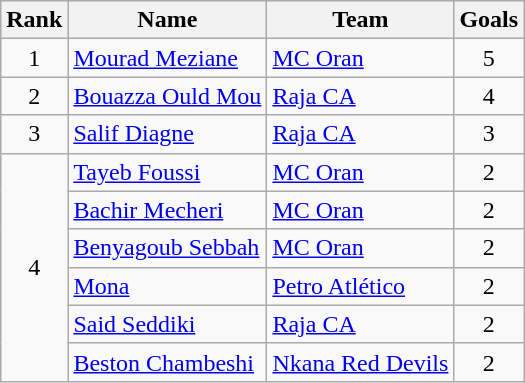<table class="wikitable" style="text-align:center">
<tr>
<th>Rank</th>
<th>Name</th>
<th>Team</th>
<th>Goals</th>
</tr>
<tr>
<td rowspan=1>1</td>
<td align="left"> <a href='#'>Mourad Meziane</a></td>
<td align="left"> <a href='#'>MC Oran</a></td>
<td>5</td>
</tr>
<tr>
<td rowspan=1>2</td>
<td align="left"> <a href='#'>Bouazza Ould Mou</a></td>
<td align="left"> <a href='#'>Raja CA</a></td>
<td>4</td>
</tr>
<tr>
<td rowspan=1>3</td>
<td align="left"> <a href='#'>Salif Diagne</a></td>
<td align="left"> <a href='#'>Raja CA</a></td>
<td>3</td>
</tr>
<tr>
<td rowspan=6>4</td>
<td align="left"> <a href='#'>Tayeb Foussi</a></td>
<td align="left"> <a href='#'>MC Oran</a></td>
<td>2</td>
</tr>
<tr>
<td align="left"> <a href='#'>Bachir Mecheri</a></td>
<td align="left"> <a href='#'>MC Oran</a></td>
<td>2</td>
</tr>
<tr>
<td align="left"> <a href='#'>Benyagoub Sebbah</a></td>
<td align="left"> <a href='#'>MC Oran</a></td>
<td>2</td>
</tr>
<tr>
<td align="left"> <a href='#'>Mona</a></td>
<td align="left"> <a href='#'>Petro Atlético</a></td>
<td>2</td>
</tr>
<tr>
<td align="left"> <a href='#'>Said Seddiki</a></td>
<td align="left"> <a href='#'>Raja CA</a></td>
<td>2</td>
</tr>
<tr>
<td align="left"> <a href='#'>Beston Chambeshi</a></td>
<td align="left"> <a href='#'>Nkana Red Devils</a></td>
<td>2</td>
</tr>
</table>
